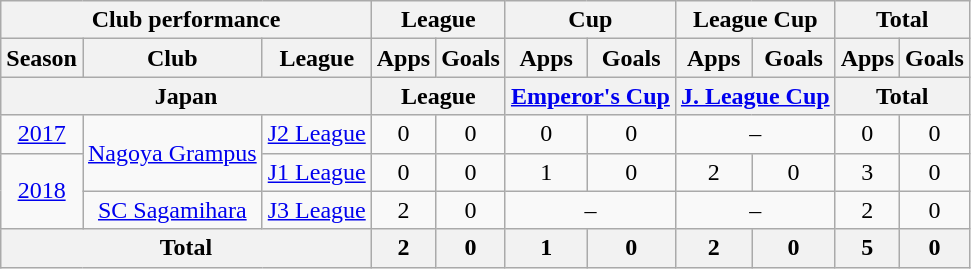<table class="wikitable" style="text-align:center;">
<tr>
<th colspan=3>Club performance</th>
<th colspan=2>League</th>
<th colspan=2>Cup</th>
<th colspan=2>League Cup</th>
<th colspan=2>Total</th>
</tr>
<tr>
<th>Season</th>
<th>Club</th>
<th>League</th>
<th>Apps</th>
<th>Goals</th>
<th>Apps</th>
<th>Goals</th>
<th>Apps</th>
<th>Goals</th>
<th>Apps</th>
<th>Goals</th>
</tr>
<tr>
<th colspan=3>Japan</th>
<th colspan=2>League</th>
<th colspan=2><a href='#'>Emperor's Cup</a></th>
<th colspan=2><a href='#'>J. League Cup</a></th>
<th colspan=2>Total</th>
</tr>
<tr>
<td><a href='#'>2017</a></td>
<td rowspan="2"><a href='#'>Nagoya Grampus</a></td>
<td><a href='#'>J2 League</a></td>
<td>0</td>
<td>0</td>
<td>0</td>
<td>0</td>
<td colspan="2">–</td>
<td>0</td>
<td>0</td>
</tr>
<tr>
<td rowspan="2"><a href='#'>2018</a></td>
<td><a href='#'>J1 League</a></td>
<td>0</td>
<td>0</td>
<td>1</td>
<td>0</td>
<td>2</td>
<td>0</td>
<td>3</td>
<td>0</td>
</tr>
<tr>
<td><a href='#'>SC Sagamihara</a></td>
<td><a href='#'>J3 League</a></td>
<td>2</td>
<td>0</td>
<td colspan="2">–</td>
<td colspan="2">–</td>
<td>2</td>
<td>0</td>
</tr>
<tr>
<th colspan=3>Total</th>
<th>2</th>
<th>0</th>
<th>1</th>
<th>0</th>
<th>2</th>
<th>0</th>
<th>5</th>
<th>0</th>
</tr>
</table>
